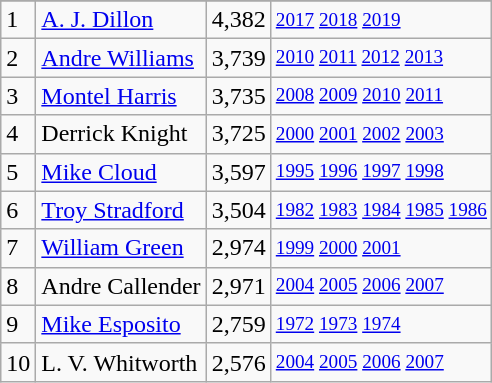<table class="wikitable">
<tr>
</tr>
<tr>
<td>1</td>
<td><a href='#'>A. J. Dillon</a></td>
<td>4,382</td>
<td style="font-size:80%;"><a href='#'>2017</a> <a href='#'>2018</a> <a href='#'>2019</a></td>
</tr>
<tr>
<td>2</td>
<td><a href='#'>Andre Williams</a></td>
<td>3,739</td>
<td style="font-size:80%;"><a href='#'>2010</a> <a href='#'>2011</a> <a href='#'>2012</a> <a href='#'>2013</a></td>
</tr>
<tr>
<td>3</td>
<td><a href='#'>Montel Harris</a></td>
<td>3,735</td>
<td style="font-size:80%;"><a href='#'>2008</a> <a href='#'>2009</a> <a href='#'>2010</a> <a href='#'>2011</a></td>
</tr>
<tr>
<td>4</td>
<td>Derrick Knight</td>
<td>3,725</td>
<td style="font-size:80%;"><a href='#'>2000</a> <a href='#'>2001</a> <a href='#'>2002</a> <a href='#'>2003</a></td>
</tr>
<tr>
<td>5</td>
<td><a href='#'>Mike Cloud</a></td>
<td>3,597</td>
<td style="font-size:80%;"><a href='#'>1995</a> <a href='#'>1996</a> <a href='#'>1997</a> <a href='#'>1998</a></td>
</tr>
<tr>
<td>6</td>
<td><a href='#'>Troy Stradford</a></td>
<td>3,504</td>
<td style="font-size:80%;"><a href='#'>1982</a> <a href='#'>1983</a> <a href='#'>1984</a> <a href='#'>1985</a> <a href='#'>1986</a></td>
</tr>
<tr>
<td>7</td>
<td><a href='#'>William Green</a></td>
<td>2,974</td>
<td style="font-size:80%;"><a href='#'>1999</a> <a href='#'>2000</a> <a href='#'>2001</a></td>
</tr>
<tr>
<td>8</td>
<td>Andre Callender</td>
<td>2,971</td>
<td style="font-size:80%;"><a href='#'>2004</a> <a href='#'>2005</a> <a href='#'>2006</a> <a href='#'>2007</a></td>
</tr>
<tr>
<td>9</td>
<td><a href='#'>Mike Esposito</a></td>
<td>2,759</td>
<td style="font-size:80%;"><a href='#'>1972</a> <a href='#'>1973</a> <a href='#'>1974</a></td>
</tr>
<tr>
<td>10</td>
<td>L. V. Whitworth</td>
<td>2,576</td>
<td style="font-size:80%;"><a href='#'>2004</a> <a href='#'>2005</a> <a href='#'>2006</a> <a href='#'>2007</a></td>
</tr>
</table>
